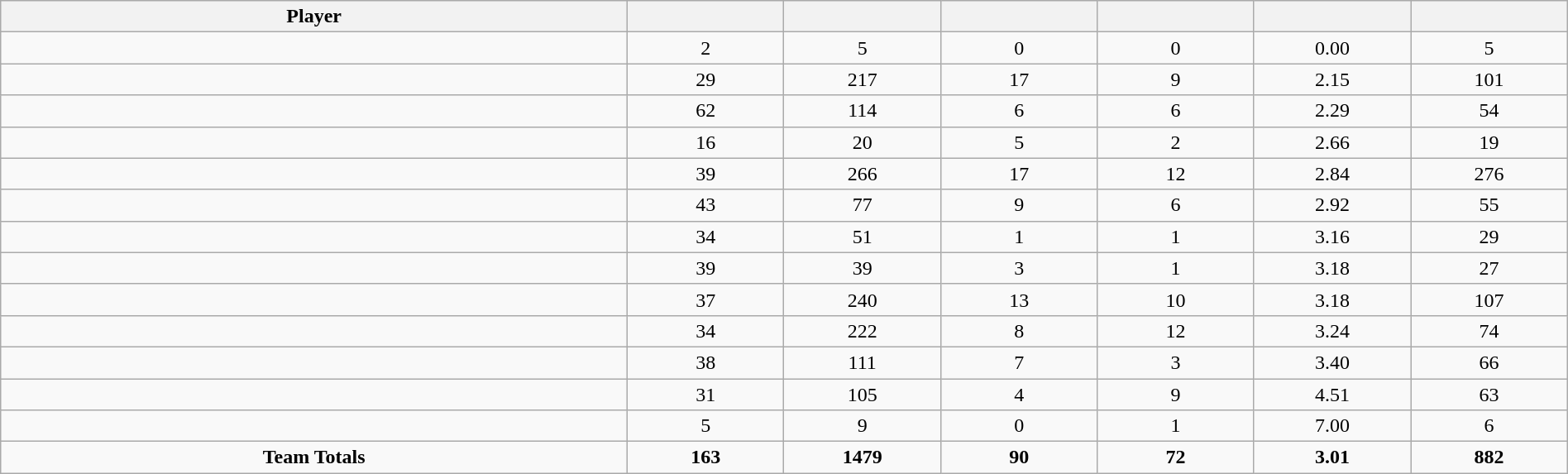<table class="wikitable sortable" style="text-align:center;" width="100%">
<tr>
<th width="40%">Player</th>
<th width="10%"></th>
<th width="10%" data-sort-type="number"></th>
<th width="10%"></th>
<th width="10%"></th>
<th width="10%"></th>
<th width="10%"></th>
</tr>
<tr>
<td></td>
<td>2</td>
<td>5</td>
<td>0</td>
<td>0</td>
<td>0.00</td>
<td>5</td>
</tr>
<tr>
<td></td>
<td>29</td>
<td>217</td>
<td>17</td>
<td>9</td>
<td>2.15</td>
<td>101</td>
</tr>
<tr>
<td></td>
<td>62</td>
<td>114</td>
<td>6</td>
<td>6</td>
<td>2.29</td>
<td>54</td>
</tr>
<tr>
<td></td>
<td>16</td>
<td>20</td>
<td>5</td>
<td>2</td>
<td>2.66</td>
<td>19</td>
</tr>
<tr>
<td></td>
<td>39</td>
<td>266</td>
<td>17</td>
<td>12</td>
<td>2.84</td>
<td>276</td>
</tr>
<tr>
<td></td>
<td>43</td>
<td>77</td>
<td>9</td>
<td>6</td>
<td>2.92</td>
<td>55</td>
</tr>
<tr>
<td></td>
<td>34</td>
<td>51</td>
<td>1</td>
<td>1</td>
<td>3.16</td>
<td>29</td>
</tr>
<tr>
<td></td>
<td>39</td>
<td>39</td>
<td>3</td>
<td>1</td>
<td>3.18</td>
<td>27</td>
</tr>
<tr>
<td></td>
<td>37</td>
<td>240</td>
<td>13</td>
<td>10</td>
<td>3.18</td>
<td>107</td>
</tr>
<tr>
<td></td>
<td>34</td>
<td>222</td>
<td>8</td>
<td>12</td>
<td>3.24</td>
<td>74</td>
</tr>
<tr>
<td></td>
<td>38</td>
<td>111</td>
<td>7</td>
<td>3</td>
<td>3.40</td>
<td>66</td>
</tr>
<tr>
<td></td>
<td>31</td>
<td>105</td>
<td>4</td>
<td>9</td>
<td>4.51</td>
<td>63</td>
</tr>
<tr>
<td></td>
<td>5</td>
<td>9</td>
<td>0</td>
<td>1</td>
<td>7.00</td>
<td>6</td>
</tr>
<tr>
<td><strong>Team Totals</strong></td>
<td><strong>163</strong></td>
<td><strong>1479</strong></td>
<td><strong>90</strong></td>
<td><strong>72</strong></td>
<td><strong>3.01</strong></td>
<td><strong>882</strong></td>
</tr>
</table>
